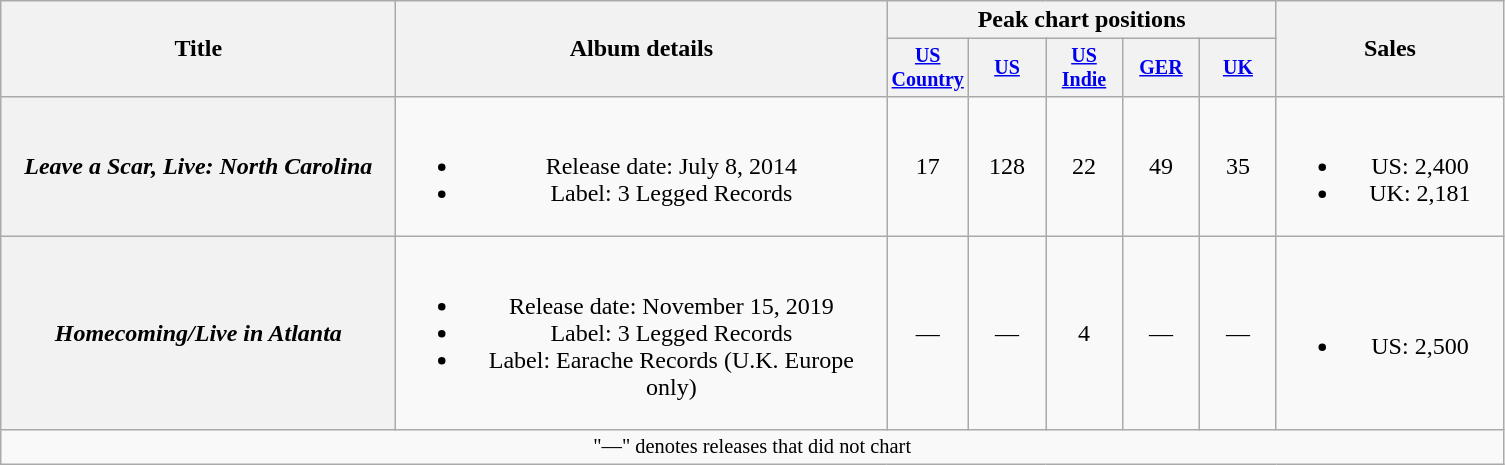<table class="wikitable plainrowheaders" style="text-align:center;">
<tr>
<th rowspan="2" style="width:16em;">Title</th>
<th rowspan="2" style="width:20em;">Album details</th>
<th colspan="5">Peak chart positions</th>
<th rowspan="2" style="width:9em;">Sales</th>
</tr>
<tr style="font-size:smaller;">
<th style="width:45px;"><a href='#'>US Country</a><br></th>
<th style="width:45px;"><a href='#'>US</a><br></th>
<th style="width:45px;"><a href='#'>US<br>Indie</a><br></th>
<th style="width:45px;"><a href='#'>GER</a><br></th>
<th style="width:45px;"><a href='#'>UK</a><br></th>
</tr>
<tr>
<th scope="row"><em>Leave a Scar, Live: North Carolina</em></th>
<td><br><ul><li>Release date: July 8, 2014</li><li>Label: 3 Legged Records</li></ul></td>
<td>17</td>
<td>128</td>
<td>22</td>
<td>49</td>
<td>35</td>
<td><br><ul><li>US: 2,400</li><li>UK: 2,181</li></ul></td>
</tr>
<tr>
<th scope="row"><em>Homecoming/Live in Atlanta</em></th>
<td><br><ul><li>Release date: November 15, 2019</li><li>Label: 3 Legged Records</li><li>Label: Earache Records (U.K. Europe only)</li></ul></td>
<td>—</td>
<td>—</td>
<td>4</td>
<td>—</td>
<td>—</td>
<td><br><ul><li>US: 2,500</li></ul></td>
</tr>
<tr>
<td colspan="10" style="font-size:85%">"—" denotes releases that did not chart</td>
</tr>
</table>
